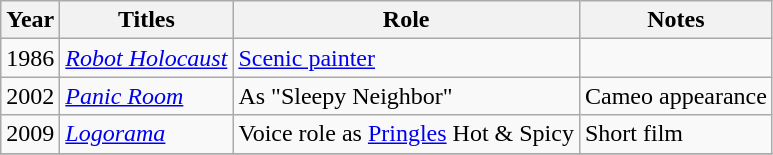<table class="wikitable plainrowheaders">
<tr>
<th>Year</th>
<th>Titles</th>
<th>Role</th>
<th>Notes</th>
</tr>
<tr>
<td>1986</td>
<td><em><a href='#'>Robot Holocaust</a></em></td>
<td><a href='#'>Scenic painter</a></td>
<td></td>
</tr>
<tr>
<td>2002</td>
<td><em><a href='#'>Panic Room</a></em></td>
<td>As "Sleepy Neighbor"</td>
<td>Cameo appearance</td>
</tr>
<tr>
<td>2009</td>
<td><em><a href='#'>Logorama</a></em></td>
<td>Voice role as <a href='#'>Pringles</a> Hot & Spicy</td>
<td>Short film</td>
</tr>
<tr>
</tr>
</table>
